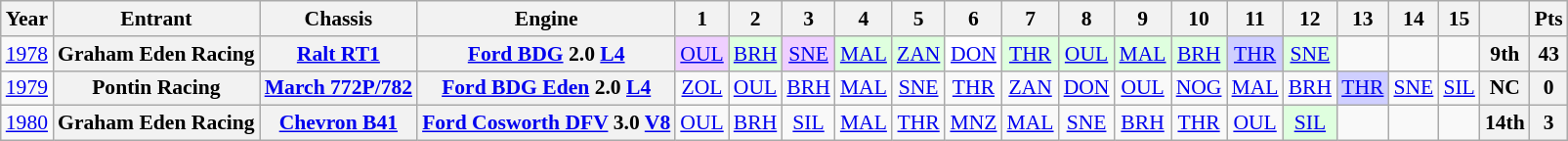<table class="wikitable" style="text-align:center; font-size:90%">
<tr>
<th>Year</th>
<th>Entrant</th>
<th>Chassis</th>
<th>Engine</th>
<th>1</th>
<th>2</th>
<th>3</th>
<th>4</th>
<th>5</th>
<th>6</th>
<th>7</th>
<th>8</th>
<th>9</th>
<th>10</th>
<th>11</th>
<th>12</th>
<th>13</th>
<th>14</th>
<th>15</th>
<th></th>
<th>Pts</th>
</tr>
<tr>
<td><a href='#'>1978</a></td>
<th>Graham Eden Racing</th>
<th><a href='#'>Ralt RT1</a></th>
<th><a href='#'>Ford BDG</a> 2.0 <a href='#'>L4</a></th>
<td style="background:#EFCFFF;"><a href='#'>OUL</a><br></td>
<td style="background:#dfffdf;"><a href='#'>BRH</a><br></td>
<td style="background:#EFCFFF;"><a href='#'>SNE</a><br></td>
<td style="background:#dfffdf;"><a href='#'>MAL</a><br></td>
<td style="background:#dfffdf;"><a href='#'>ZAN</a><br></td>
<td style="background:#FFFFFF;"><a href='#'>DON</a><br></td>
<td style="background:#dfffdf;"><a href='#'>THR</a><br></td>
<td style="background:#dfffdf;"><a href='#'>OUL</a><br></td>
<td style="background:#dfffdf;"><a href='#'>MAL</a><br></td>
<td style="background:#dfffdf;"><a href='#'>BRH</a><br></td>
<td style="background:#CFCFFF;"><a href='#'>THR</a><br></td>
<td style="background:#dfffdf;"><a href='#'>SNE</a><br></td>
<td></td>
<td></td>
<td></td>
<th>9th</th>
<th>43</th>
</tr>
<tr>
<td><a href='#'>1979</a></td>
<th>Pontin Racing</th>
<th><a href='#'>March 772P/782</a></th>
<th><a href='#'>Ford BDG Eden</a> 2.0 <a href='#'>L4</a></th>
<td><a href='#'>ZOL</a></td>
<td><a href='#'>OUL</a></td>
<td><a href='#'>BRH</a></td>
<td><a href='#'>MAL</a></td>
<td><a href='#'>SNE</a></td>
<td><a href='#'>THR</a></td>
<td><a href='#'>ZAN</a></td>
<td><a href='#'>DON</a></td>
<td><a href='#'>OUL</a></td>
<td><a href='#'>NOG</a></td>
<td><a href='#'>MAL</a></td>
<td><a href='#'>BRH</a></td>
<td style="background:#CFCFFF;"><a href='#'>THR</a><br></td>
<td><a href='#'>SNE</a></td>
<td><a href='#'>SIL</a></td>
<th>NC</th>
<th>0</th>
</tr>
<tr>
<td><a href='#'>1980</a></td>
<th>Graham Eden Racing</th>
<th><a href='#'>Chevron B41</a></th>
<th><a href='#'>Ford Cosworth DFV</a> 3.0 <a href='#'>V8</a></th>
<td><a href='#'>OUL</a></td>
<td><a href='#'>BRH</a></td>
<td><a href='#'>SIL</a></td>
<td><a href='#'>MAL</a></td>
<td><a href='#'>THR</a></td>
<td><a href='#'>MNZ</a></td>
<td><a href='#'>MAL</a></td>
<td><a href='#'>SNE</a></td>
<td><a href='#'>BRH</a></td>
<td><a href='#'>THR</a></td>
<td><a href='#'>OUL</a></td>
<td style="background:#dfffdf;"><a href='#'>SIL</a><br></td>
<td></td>
<td></td>
<td></td>
<th>14th</th>
<th>3</th>
</tr>
</table>
